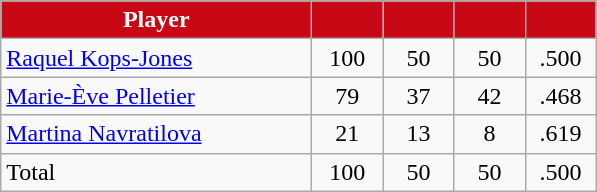<table class="wikitable" style="text-align:center">
<tr>
<th style="background:#C80815; color:white" width="200px">Player</th>
<th style="background:#C80815; color:white" width="40px"></th>
<th style="background:#C80815; color:white" width="40px"></th>
<th style="background:#C80815; color:white" width="40px"></th>
<th style="background:#C80815; color:white" width="40px"></th>
</tr>
<tr>
<td style="text-align:left"><a href='#'>Raquel Kops-Jones</a></td>
<td>100</td>
<td>50</td>
<td>50</td>
<td>.500</td>
</tr>
<tr>
<td style="text-align:left"><a href='#'>Marie-Ève Pelletier</a></td>
<td>79</td>
<td>37</td>
<td>42</td>
<td>.468</td>
</tr>
<tr>
<td style="text-align:left"><a href='#'>Martina Navratilova</a></td>
<td>21</td>
<td>13</td>
<td>8</td>
<td>.619</td>
</tr>
<tr>
<td style="text-align:left">Total</td>
<td>100</td>
<td>50</td>
<td>50</td>
<td>.500</td>
</tr>
</table>
